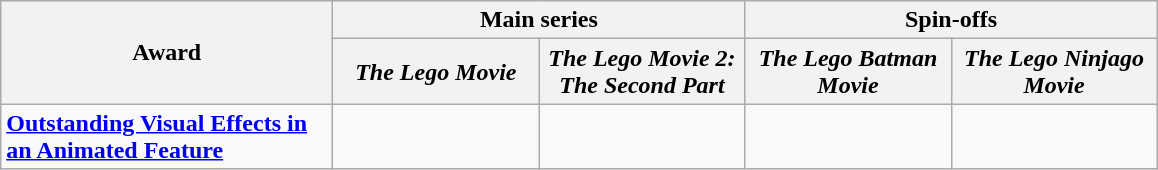<table class="wikitable" style="margin:left;">
<tr>
<th style="width:214px;" rowspan="2">Award</th>
<th colspan="2">Main series</th>
<th colspan="2">Spin-offs</th>
</tr>
<tr>
<th style="width:130px;"><em>The Lego Movie</em></th>
<th style="width:130px;"><em>The Lego Movie 2: The Second Part</em></th>
<th style="width:130px;"><em>The Lego Batman Movie</em></th>
<th style="width:130px;"><em>The Lego Ninjago Movie</em></th>
</tr>
<tr>
<td><strong><a href='#'>Outstanding Visual Effects in an Animated Feature</a></strong></td>
<td></td>
<td></td>
<td></td>
<td></td>
</tr>
</table>
